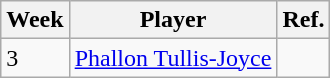<table class="wikitable">
<tr>
<th>Week</th>
<th>Player</th>
<th>Ref.</th>
</tr>
<tr>
<td>3</td>
<td> <a href='#'>Phallon Tullis-Joyce</a></td>
<td></td>
</tr>
</table>
